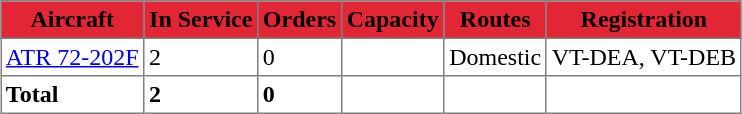<table class="toccolours" border="1" cellpadding="3" style="margin:1em auto; border-collapse:collapse">
<tr bgcolor=#E32636>
<th><span>Aircraft</span></th>
<th><span>In Service</span></th>
<th><span>Orders</span></th>
<th><span>Capacity</span></th>
<th><span>Routes</span></th>
<th><span>Registration</span></th>
</tr>
<tr>
<td><a href='#'>ATR 72-202F</a></td>
<td>2</td>
<td>0</td>
<td></td>
<td>Domestic</td>
<td>VT-DEA, VT-DEB</td>
</tr>
<tr>
<td><strong>Total</strong></td>
<td><strong>2</strong></td>
<td><strong>0</strong></td>
<td></td>
<td></td>
<td colspan=3></td>
</tr>
</table>
